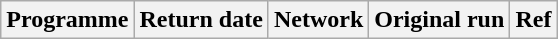<table class="wikitable plainrowheaders sortable">
<tr>
<th scope="col">Programme</th>
<th scope="col">Return date</th>
<th scope="col">Network</th>
<th scope="col">Original run</th>
<th scope="col" class="unsortable">Ref</th>
</tr>
</table>
